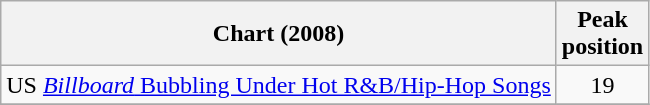<table class="wikitable">
<tr>
<th>Chart (2008)</th>
<th>Peak<br>position</th>
</tr>
<tr>
<td>US <a href='#'><em>Billboard</em> Bubbling Under Hot R&B/Hip-Hop Songs</a></td>
<td align="center">19</td>
</tr>
<tr>
</tr>
</table>
